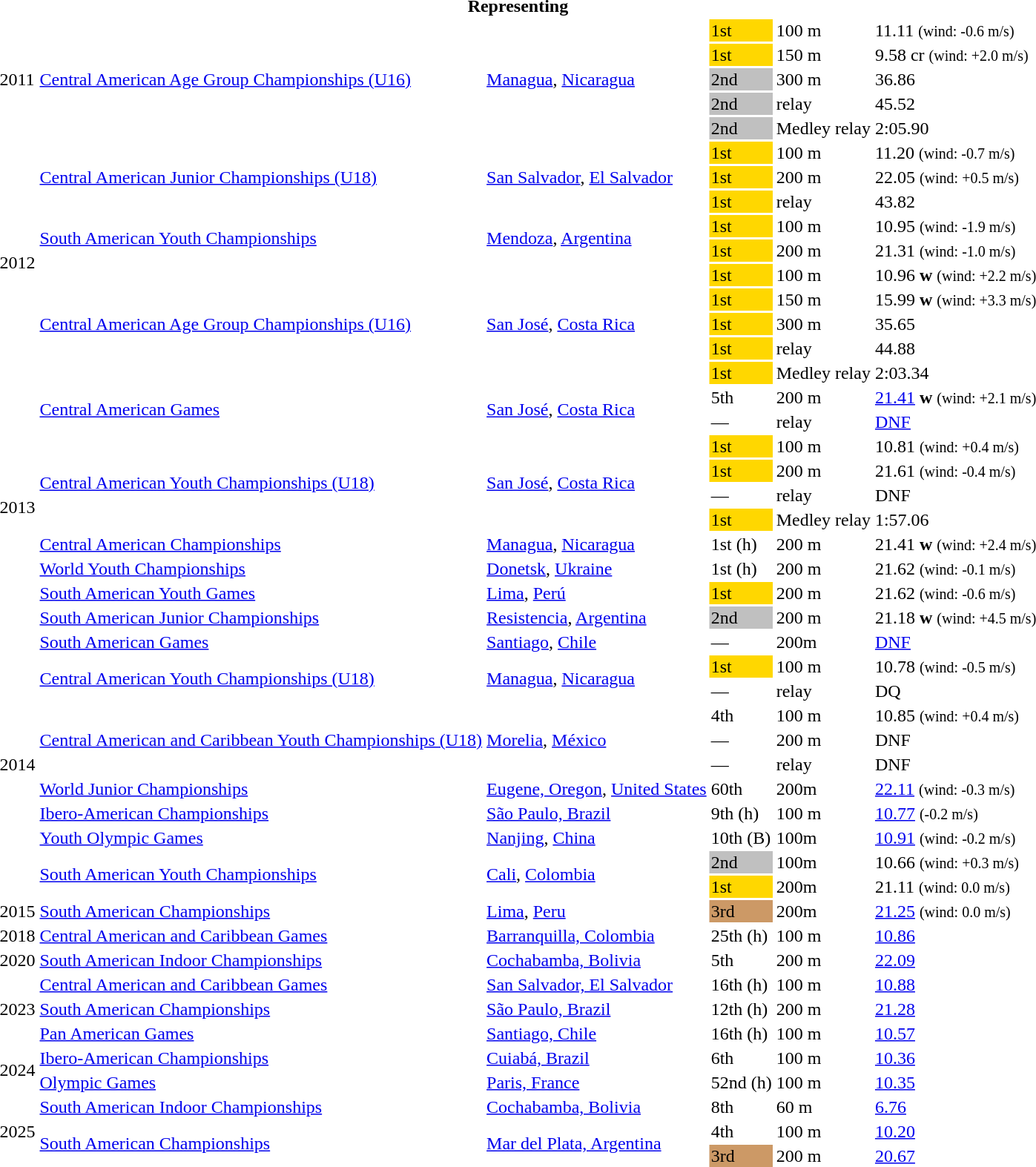<table>
<tr>
<th colspan="6">Representing </th>
</tr>
<tr>
<td rowspan=5>2011</td>
<td rowspan=5><a href='#'>Central American Age Group Championships (U16)</a></td>
<td rowspan=5><a href='#'>Managua</a>, <a href='#'>Nicaragua</a></td>
<td bgcolor=gold>1st</td>
<td>100 m</td>
<td>11.11 <small>(wind: -0.6 m/s)</small></td>
</tr>
<tr>
<td bgcolor=gold>1st</td>
<td>150 m</td>
<td>9.58 cr <small>(wind: +2.0 m/s)</small></td>
</tr>
<tr>
<td bgcolor=silver>2nd</td>
<td>300 m</td>
<td>36.86</td>
</tr>
<tr>
<td bgcolor=silver>2nd</td>
<td> relay</td>
<td>45.52</td>
</tr>
<tr>
<td bgcolor=silver>2nd</td>
<td>Medley relay</td>
<td>2:05.90</td>
</tr>
<tr>
<td rowspan=10>2012</td>
<td rowspan=3><a href='#'>Central American Junior Championships (U18)</a></td>
<td rowspan=3><a href='#'>San Salvador</a>, <a href='#'>El Salvador</a></td>
<td bgcolor=gold>1st</td>
<td>100 m</td>
<td>11.20 <small>(wind: -0.7 m/s)</small></td>
</tr>
<tr>
<td bgcolor=gold>1st</td>
<td>200 m</td>
<td>22.05 <small>(wind: +0.5 m/s)</small></td>
</tr>
<tr>
<td bgcolor=gold>1st</td>
<td> relay</td>
<td>43.82</td>
</tr>
<tr>
<td rowspan=2><a href='#'>South American Youth Championships</a></td>
<td rowspan=2><a href='#'>Mendoza</a>, <a href='#'>Argentina</a></td>
<td bgcolor=gold>1st</td>
<td>100 m</td>
<td>10.95 <small>(wind: -1.9 m/s)</small></td>
</tr>
<tr>
<td bgcolor=gold>1st</td>
<td>200 m</td>
<td>21.31 <small>(wind: -1.0 m/s)</small></td>
</tr>
<tr>
<td rowspan=5><a href='#'>Central American Age Group Championships (U16)</a></td>
<td rowspan=5><a href='#'>San José</a>, <a href='#'>Costa Rica</a></td>
<td bgcolor=gold>1st</td>
<td>100 m</td>
<td>10.96 <strong>w</strong> <small>(wind: +2.2 m/s)</small></td>
</tr>
<tr>
<td bgcolor=gold>1st</td>
<td>150 m</td>
<td>15.99 <strong>w</strong> <small>(wind: +3.3 m/s)</small></td>
</tr>
<tr>
<td bgcolor=gold>1st</td>
<td>300 m</td>
<td>35.65</td>
</tr>
<tr>
<td bgcolor=gold>1st</td>
<td> relay</td>
<td>44.88</td>
</tr>
<tr>
<td bgcolor=gold>1st</td>
<td>Medley relay</td>
<td>2:03.34</td>
</tr>
<tr>
<td rowspan=10>2013</td>
<td rowspan=2><a href='#'>Central American Games</a></td>
<td rowspan=2><a href='#'>San José</a>, <a href='#'>Costa Rica</a></td>
<td>5th</td>
<td>200 m</td>
<td><a href='#'>21.41</a> <strong>w</strong> <small>(wind: +2.1 m/s)</small></td>
</tr>
<tr>
<td>—</td>
<td> relay</td>
<td><a href='#'>DNF</a></td>
</tr>
<tr>
<td rowspan=4><a href='#'>Central American Youth Championships (U18)</a></td>
<td rowspan=4><a href='#'>San José</a>, <a href='#'>Costa Rica</a></td>
<td bgcolor=gold>1st</td>
<td>100 m</td>
<td>10.81 <small>(wind: +0.4 m/s)</small></td>
</tr>
<tr>
<td bgcolor=gold>1st</td>
<td>200 m</td>
<td>21.61 <small>(wind: -0.4 m/s)</small></td>
</tr>
<tr>
<td>—</td>
<td> relay</td>
<td>DNF</td>
</tr>
<tr>
<td bgcolor=gold>1st</td>
<td>Medley relay</td>
<td>1:57.06</td>
</tr>
<tr>
<td><a href='#'>Central American Championships</a></td>
<td><a href='#'>Managua</a>, <a href='#'>Nicaragua</a></td>
<td>1st (h) </td>
<td>200 m</td>
<td>21.41 <strong>w</strong> <small>(wind: +2.4 m/s)</small></td>
</tr>
<tr>
<td><a href='#'>World Youth Championships</a></td>
<td><a href='#'>Donetsk</a>, <a href='#'>Ukraine</a></td>
<td>1st (h) </td>
<td>200 m</td>
<td>21.62 <small>(wind: -0.1 m/s)</small></td>
</tr>
<tr>
<td><a href='#'>South American Youth Games</a></td>
<td><a href='#'>Lima</a>, <a href='#'>Perú</a></td>
<td bgcolor=gold>1st</td>
<td>200 m</td>
<td>21.62 <small>(wind: -0.6 m/s)</small></td>
</tr>
<tr>
<td><a href='#'>South American Junior Championships</a></td>
<td><a href='#'>Resistencia</a>, <a href='#'>Argentina</a></td>
<td bgcolor=silver>2nd</td>
<td>200 m</td>
<td>21.18 <strong>w</strong> <small>(wind: +4.5 m/s)</small></td>
</tr>
<tr>
<td rowspan=11>2014</td>
<td><a href='#'>South American Games</a></td>
<td><a href='#'>Santiago</a>, <a href='#'>Chile</a></td>
<td>—</td>
<td>200m</td>
<td><a href='#'>DNF</a></td>
</tr>
<tr>
<td rowspan=2><a href='#'>Central American Youth Championships (U18)</a></td>
<td rowspan=2><a href='#'>Managua</a>, <a href='#'>Nicaragua</a></td>
<td bgcolor=gold>1st</td>
<td>100 m</td>
<td>10.78 <small>(wind: -0.5 m/s)</small></td>
</tr>
<tr>
<td>—</td>
<td> relay</td>
<td>DQ</td>
</tr>
<tr>
<td rowspan=3><a href='#'>Central American and Caribbean Youth Championships (U18)</a></td>
<td rowspan=3><a href='#'>Morelia</a>, <a href='#'>México</a></td>
<td>4th</td>
<td>100 m</td>
<td>10.85 <small>(wind: +0.4 m/s)</small></td>
</tr>
<tr>
<td>—</td>
<td>200 m</td>
<td>DNF</td>
</tr>
<tr>
<td>—</td>
<td> relay</td>
<td>DNF</td>
</tr>
<tr>
<td><a href='#'>World Junior Championships</a></td>
<td><a href='#'>Eugene, Oregon</a>, <a href='#'>United States</a></td>
<td>60th</td>
<td>200m</td>
<td><a href='#'>22.11</a> <small>(wind: -0.3 m/s)</small></td>
</tr>
<tr>
<td><a href='#'>Ibero-American Championships</a></td>
<td><a href='#'>São Paulo, Brazil</a></td>
<td>9th (h)</td>
<td>100 m</td>
<td><a href='#'>10.77</a> <small>(-0.2 m/s)</small></td>
</tr>
<tr>
<td><a href='#'>Youth Olympic Games</a></td>
<td><a href='#'>Nanjing</a>, <a href='#'>China</a></td>
<td>10th (B)</td>
<td>100m</td>
<td><a href='#'>10.91</a> <small>(wind: -0.2 m/s)</small></td>
</tr>
<tr>
<td rowspan=2><a href='#'>South American Youth Championships</a></td>
<td rowspan=2><a href='#'>Cali</a>, <a href='#'>Colombia</a></td>
<td bgcolor=silver>2nd</td>
<td>100m</td>
<td>10.66 <small>(wind: +0.3 m/s)</small></td>
</tr>
<tr>
<td bgcolor=gold>1st</td>
<td>200m</td>
<td>21.11 <small>(wind: 0.0 m/s)</small></td>
</tr>
<tr>
<td>2015</td>
<td><a href='#'>South American Championships</a></td>
<td><a href='#'>Lima</a>, <a href='#'>Peru</a></td>
<td bgcolor="cc9966">3rd</td>
<td>200m</td>
<td><a href='#'>21.25</a> <small>(wind: 0.0 m/s)</small></td>
</tr>
<tr>
<td>2018</td>
<td><a href='#'>Central American and Caribbean Games</a></td>
<td><a href='#'>Barranquilla, Colombia</a></td>
<td>25th (h)</td>
<td>100 m</td>
<td><a href='#'>10.86</a></td>
</tr>
<tr>
<td>2020</td>
<td><a href='#'>South American Indoor Championships</a></td>
<td><a href='#'>Cochabamba, Bolivia</a></td>
<td>5th</td>
<td>200 m</td>
<td><a href='#'>22.09</a></td>
</tr>
<tr>
<td rowspan=3>2023</td>
<td><a href='#'>Central American and Caribbean Games</a></td>
<td><a href='#'>San Salvador, El Salvador</a></td>
<td>16th (h)</td>
<td>100 m</td>
<td><a href='#'>10.88</a></td>
</tr>
<tr>
<td><a href='#'>South American Championships</a></td>
<td><a href='#'>São Paulo, Brazil</a></td>
<td>12th (h)</td>
<td>200 m</td>
<td><a href='#'>21.28</a></td>
</tr>
<tr>
<td><a href='#'>Pan American Games</a></td>
<td><a href='#'>Santiago, Chile</a></td>
<td>16th (h)</td>
<td>100 m</td>
<td><a href='#'>10.57</a></td>
</tr>
<tr>
<td rowspan=2>2024</td>
<td><a href='#'>Ibero-American Championships</a></td>
<td><a href='#'>Cuiabá, Brazil</a></td>
<td>6th</td>
<td>100 m</td>
<td><a href='#'>10.36</a></td>
</tr>
<tr>
<td><a href='#'>Olympic Games</a></td>
<td><a href='#'>Paris, France</a></td>
<td>52nd (h)</td>
<td>100 m</td>
<td><a href='#'>10.35</a></td>
</tr>
<tr>
<td rowspan=3>2025</td>
<td><a href='#'>South American Indoor Championships</a></td>
<td><a href='#'>Cochabamba, Bolivia</a></td>
<td>8th</td>
<td>60 m</td>
<td><a href='#'>6.76</a></td>
</tr>
<tr>
<td rowspan=2><a href='#'>South American Championships</a></td>
<td rowspan=2><a href='#'>Mar del Plata, Argentina</a></td>
<td>4th</td>
<td>100 m</td>
<td><a href='#'>10.20</a></td>
</tr>
<tr>
<td bgcolor=cc9966>3rd</td>
<td>200 m</td>
<td><a href='#'>20.67</a></td>
</tr>
</table>
